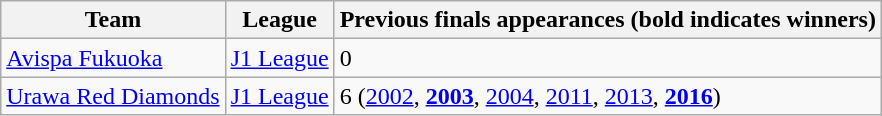<table class="wikitable">
<tr>
<th>Team</th>
<th>League</th>
<th>Previous finals appearances (bold indicates winners)</th>
</tr>
<tr>
<td><a href='#'>Avispa Fukuoka</a></td>
<td><a href='#'>J1 League</a></td>
<td>0</td>
</tr>
<tr>
<td><a href='#'>Urawa Red Diamonds</a></td>
<td><a href='#'>J1 League</a></td>
<td>6 (<a href='#'>2002</a>, <strong><a href='#'>2003</a></strong>, <a href='#'>2004</a>, <a href='#'>2011</a>, <a href='#'>2013</a>, <strong><a href='#'>2016</a></strong>)</td>
</tr>
</table>
